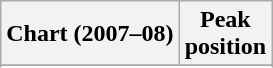<table class="wikitable sortable plainrowheaders" style="text-align:center">
<tr>
<th scope="col">Chart (2007–08)</th>
<th scope="col">Peak<br> position</th>
</tr>
<tr>
</tr>
<tr>
</tr>
<tr>
</tr>
<tr>
</tr>
</table>
